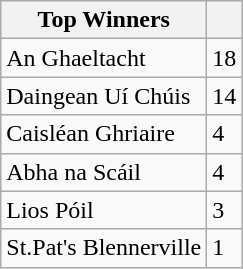<table class="wikitable">
<tr>
<th>Top Winners</th>
<th></th>
</tr>
<tr>
<td>An Ghaeltacht</td>
<td>18</td>
</tr>
<tr>
<td>Daingean Uí Chúis</td>
<td>14</td>
</tr>
<tr>
<td>Caisléan Ghriaire</td>
<td>4</td>
</tr>
<tr>
<td>Abha na Scáil</td>
<td>4</td>
</tr>
<tr>
<td>Lios Póil</td>
<td>3</td>
</tr>
<tr>
<td>St.Pat's Blennerville</td>
<td>1</td>
</tr>
</table>
